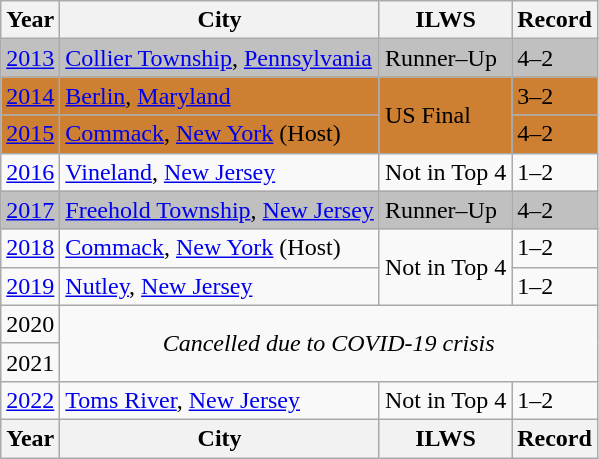<table class="wikitable">
<tr>
<th>Year</th>
<th>City</th>
<th>ILWS</th>
<th>Record</th>
</tr>
<tr style="background:silver;">
<td><a href='#'>2013</a></td>
<td> <a href='#'>Collier Township</a>, <a href='#'>Pennsylvania</a></td>
<td>Runner–Up</td>
<td>4–2</td>
</tr>
<tr style="background:#cd7f32;">
<td><a href='#'>2014</a></td>
<td> <a href='#'>Berlin</a>, <a href='#'>Maryland</a></td>
<td rowspan=2>US Final</td>
<td>3–2</td>
</tr>
<tr style="background:#cd7f32;">
<td><a href='#'>2015</a></td>
<td> <a href='#'>Commack</a>, <a href='#'>New York</a> (Host)</td>
<td>4–2</td>
</tr>
<tr>
<td><a href='#'>2016</a></td>
<td> <a href='#'>Vineland</a>, <a href='#'>New Jersey</a></td>
<td>Not in Top 4</td>
<td>1–2</td>
</tr>
<tr style="background:silver;">
<td><a href='#'>2017</a></td>
<td> <a href='#'>Freehold Township</a>, <a href='#'>New Jersey</a></td>
<td>Runner–Up</td>
<td>4–2</td>
</tr>
<tr>
<td><a href='#'>2018</a></td>
<td> <a href='#'>Commack</a>, <a href='#'>New York</a> (Host)</td>
<td rowspan=2>Not in Top 4</td>
<td>1–2</td>
</tr>
<tr>
<td><a href='#'>2019</a></td>
<td> <a href='#'>Nutley</a>, <a href='#'>New Jersey</a></td>
<td>1–2</td>
</tr>
<tr>
<td>2020</td>
<td colspan=3 rowspan=2 style="text-align:center;"><em>Cancelled due to COVID-19 crisis</em></td>
</tr>
<tr>
<td>2021</td>
</tr>
<tr>
<td><a href='#'>2022</a></td>
<td> <a href='#'>Toms River</a>, <a href='#'>New Jersey</a></td>
<td>Not in Top 4</td>
<td>1–2</td>
</tr>
<tr>
<th>Year</th>
<th>City</th>
<th>ILWS</th>
<th>Record</th>
</tr>
</table>
